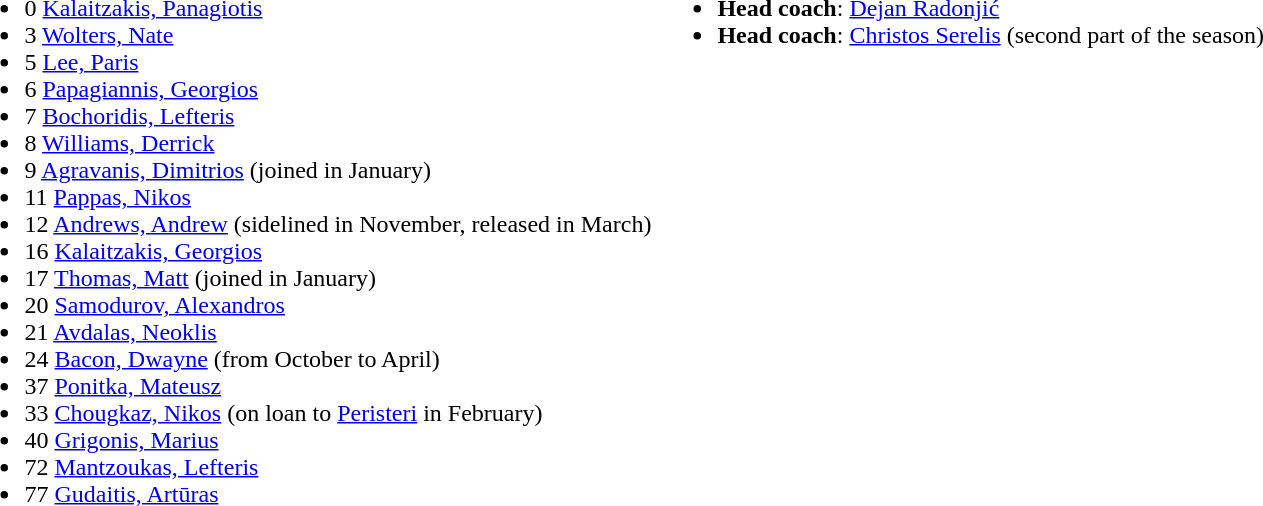<table>
<tr valign="top">
<td><br><ul><li>0  <a href='#'>Kalaitzakis, Panagiotis</a></li><li>3  <a href='#'>Wolters, Nate</a></li><li>5  <a href='#'>Lee, Paris</a></li><li>6  <a href='#'>Papagiannis, Georgios</a></li><li>7  <a href='#'>Bochoridis, Lefteris</a></li><li>8  <a href='#'>Williams, Derrick</a></li><li>9  <a href='#'>Agravanis, Dimitrios</a> (joined in January)</li><li>11  <a href='#'>Pappas, Nikos</a></li><li>12  <a href='#'>Andrews, Andrew</a> (sidelined in November, released in March)</li><li>16  <a href='#'>Kalaitzakis, Georgios</a></li><li>17  <a href='#'>Thomas, Matt</a> (joined in January)</li><li>20  <a href='#'>Samodurov, Alexandros</a></li><li>21  <a href='#'>Avdalas, Neoklis</a></li><li>24  <a href='#'>Bacon, Dwayne</a> (from October to April)</li><li>37  <a href='#'>Ponitka, Mateusz</a></li><li>33  <a href='#'>Chougkaz, Nikos</a> (on loan to <a href='#'>Peristeri</a> in February)</li><li>40  <a href='#'>Grigonis, Marius</a></li><li>72  <a href='#'>Mantzoukas, Lefteris</a></li><li>77  <a href='#'>Gudaitis, Artūras</a></li></ul></td>
<td><br><ul><li><strong>Head coach</strong>:  <a href='#'>Dejan Radonjić</a></li><li><strong>Head coach</strong>:  <a href='#'>Christos Serelis</a> (second part of the season)</li></ul></td>
</tr>
</table>
